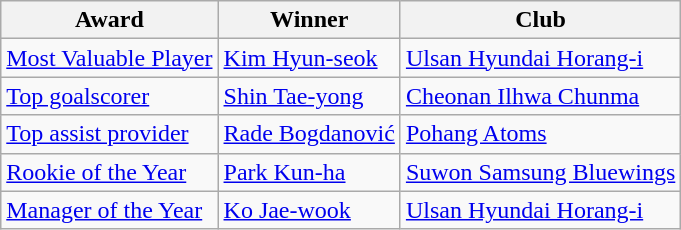<table class="wikitable">
<tr>
<th>Award</th>
<th>Winner</th>
<th>Club</th>
</tr>
<tr>
<td><a href='#'>Most Valuable Player</a></td>
<td> <a href='#'>Kim Hyun-seok</a></td>
<td><a href='#'>Ulsan Hyundai Horang-i</a></td>
</tr>
<tr>
<td><a href='#'>Top goalscorer</a></td>
<td> <a href='#'>Shin Tae-yong</a></td>
<td><a href='#'>Cheonan Ilhwa Chunma</a></td>
</tr>
<tr>
<td><a href='#'>Top assist provider</a></td>
<td> <a href='#'>Rade Bogdanović</a></td>
<td><a href='#'>Pohang Atoms</a></td>
</tr>
<tr>
<td><a href='#'>Rookie of the Year</a></td>
<td> <a href='#'>Park Kun-ha</a></td>
<td><a href='#'>Suwon Samsung Bluewings</a></td>
</tr>
<tr>
<td><a href='#'>Manager of the Year</a></td>
<td> <a href='#'>Ko Jae-wook</a></td>
<td><a href='#'>Ulsan Hyundai Horang-i</a></td>
</tr>
</table>
